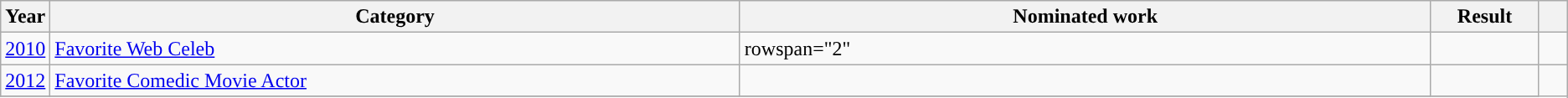<table class="wikitable">
<tr>
<th scope="col" style="width:1em;">Year</th>
<th scope="col" style="width:35em;">Category</th>
<th scope="col" style="width:35em;">Nominated work</th>
<th scope="col" style="width:5em;">Result</th>
<th scope="col" style="width:1em;"></th>
</tr>
<tr>
<td><a href='#'>2010</a></td>
<td><a href='#'>Favorite Web Celeb</a></td>
<td>rowspan="2" </td>
<td></td>
<td style="text-align:center;"></td>
</tr>
<tr>
<td><a href='#'>2012</a></td>
<td><a href='#'>Favorite Comedic Movie Actor</a></td>
<td></td>
<td style="text-align:center;"></td>
</tr>
<tr>
</tr>
</table>
